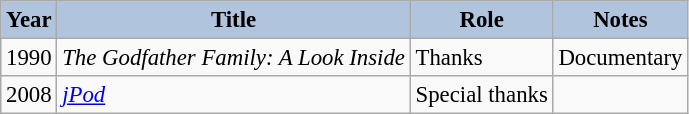<table class="wikitable" style="font-size:95%;">
<tr>
<th style="background:#B0C4DE;">Year</th>
<th style="background:#B0C4DE;">Title</th>
<th style="background:#B0C4DE;">Role</th>
<th style="background:#B0C4DE;">Notes</th>
</tr>
<tr>
<td>1990</td>
<td><em>The Godfather Family: A Look Inside</em></td>
<td>Thanks</td>
<td>Documentary</td>
</tr>
<tr>
<td>2008</td>
<td><em><a href='#'>jPod</a></em></td>
<td>Special thanks</td>
<td></td>
</tr>
</table>
